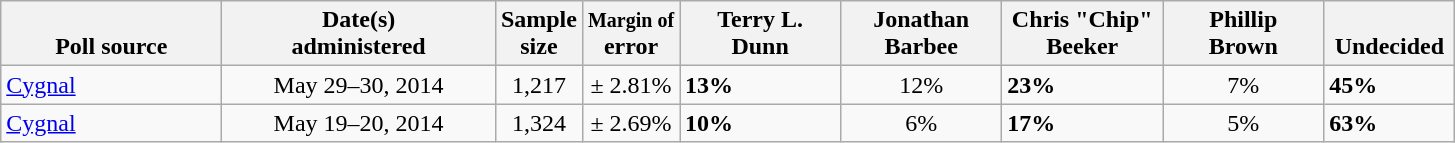<table class="wikitable">
<tr valign= bottom>
<th style="width:140px;">Poll source</th>
<th style="width:175px;">Date(s)<br>administered</th>
<th class=small>Sample<br>size</th>
<th><small>Margin of</small><br>error</th>
<th style="width:100px;">Terry L.<br>Dunn</th>
<th style="width:100px;">Jonathan<br>Barbee</th>
<th style="width:100px;">Chris "Chip"<br>Beeker</th>
<th style="width:100px;">Phillip<br>Brown</th>
<th style="width:80px;">Undecided</th>
</tr>
<tr>
<td><a href='#'>Cygnal</a></td>
<td align=center>May 29–30, 2014</td>
<td align=center>1,217</td>
<td align=center>± 2.81%</td>
<td><strong>13%</strong></td>
<td align=center>12%</td>
<td><strong>23%</strong></td>
<td align=center>7%</td>
<td><strong>45%</strong></td>
</tr>
<tr>
<td><a href='#'>Cygnal</a></td>
<td align=center>May 19–20, 2014</td>
<td align=center>1,324</td>
<td align=center>± 2.69%</td>
<td><strong>10%</strong></td>
<td align=center>6%</td>
<td><strong>17%</strong></td>
<td align=center>5%</td>
<td><strong>63%</strong></td>
</tr>
</table>
